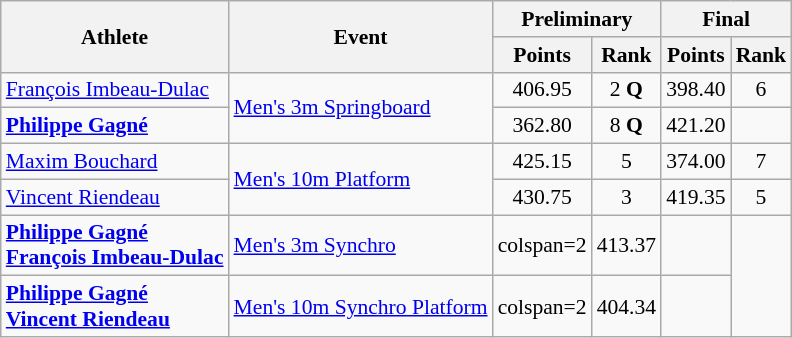<table class=wikitable style="font-size:90%">
<tr>
<th rowspan=2>Athlete</th>
<th rowspan=2>Event</th>
<th colspan=2>Preliminary</th>
<th colspan=2>Final</th>
</tr>
<tr>
<th>Points</th>
<th>Rank</th>
<th>Points</th>
<th>Rank</th>
</tr>
<tr align=center>
<td align=left><a href='#'>François Imbeau-Dulac</a></td>
<td rowspan=2 align=left><a href='#'>Men's 3m Springboard</a></td>
<td>406.95</td>
<td>2 <strong>Q</strong></td>
<td>398.40</td>
<td>6</td>
</tr>
<tr align=center>
<td align=left><strong><a href='#'>Philippe Gagné</a></strong></td>
<td>362.80</td>
<td>8 <strong>Q</strong></td>
<td>421.20</td>
<td></td>
</tr>
<tr align=center>
<td align=left><a href='#'>Maxim Bouchard</a></td>
<td rowspan=2 align=left><a href='#'>Men's 10m Platform</a></td>
<td>425.15</td>
<td>5</td>
<td>374.00</td>
<td>7</td>
</tr>
<tr align=center>
<td align=left><a href='#'>Vincent Riendeau</a></td>
<td>430.75</td>
<td>3</td>
<td>419.35</td>
<td>5</td>
</tr>
<tr align=center>
<td align=left><strong><a href='#'>Philippe Gagné</a><br><a href='#'>François Imbeau-Dulac</a></strong></td>
<td align=left><a href='#'>Men's 3m Synchro</a></td>
<td>colspan=2 </td>
<td>413.37</td>
<td></td>
</tr>
<tr align=center>
<td align=left><strong><a href='#'>Philippe Gagné</a><br><a href='#'>Vincent Riendeau</a></strong></td>
<td align=left><a href='#'>Men's 10m Synchro Platform</a></td>
<td>colspan=2 </td>
<td>404.34</td>
<td></td>
</tr>
</table>
